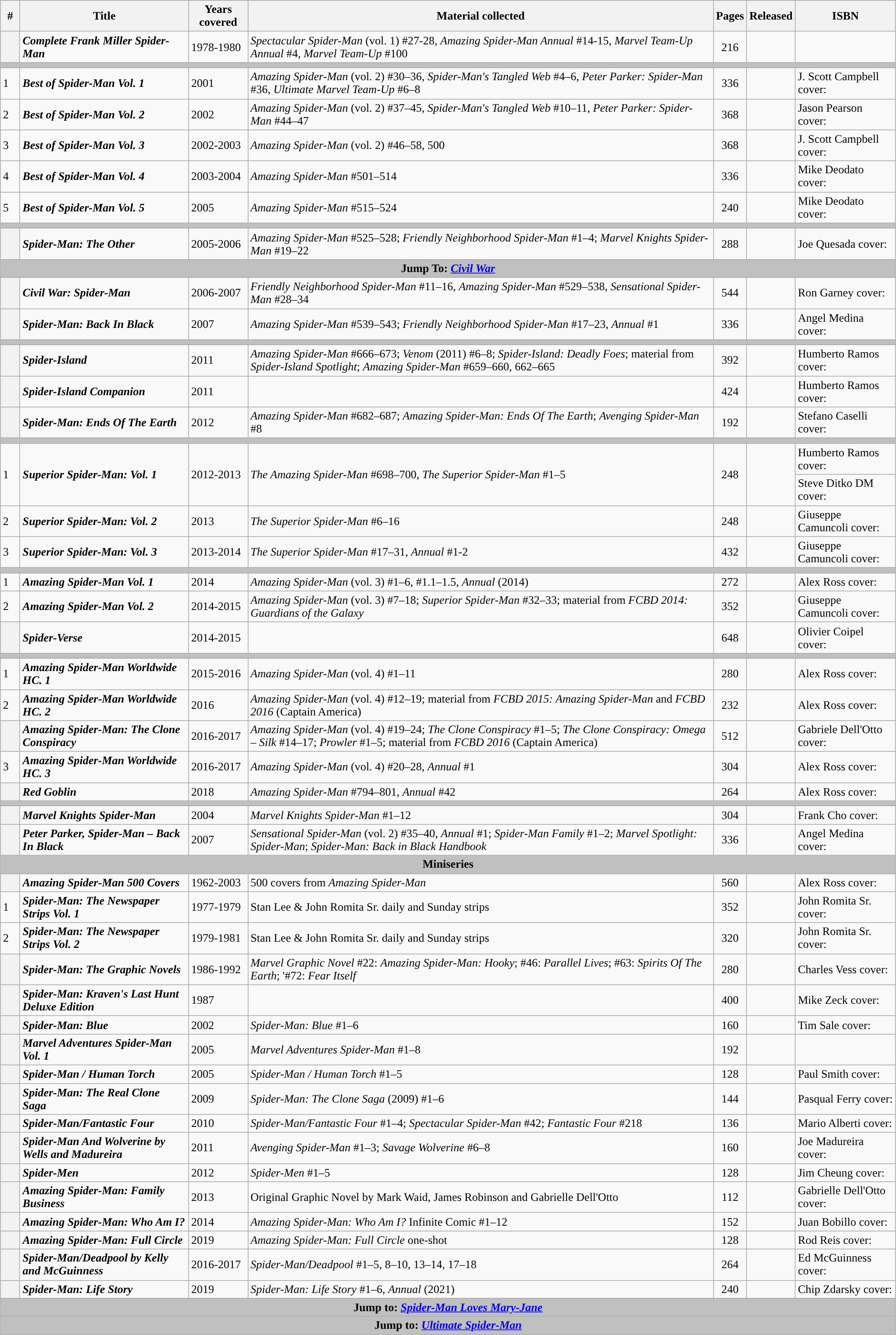<table class="wikitable sortable" width=99%>
<tr>
<th class="unsortable" width=20px>#</th>
<th>Title</th>
<th>Years covered</th>
<th class="unsortable">Material collected</th>
<th>Pages</th>
<th>Released</th>
<th class="unsortable">ISBN</th>
</tr>
<tr>
<th style="background-color: light grey;"></th>
<td><strong><em>Complete Frank Miller Spider-Man</em></strong></td>
<td>1978-1980</td>
<td><em>Spectacular Spider-Man</em> (vol. 1) #27-28, <em>Amazing Spider-Man Annual</em> #14-15, <em>Marvel Team-Up Annual</em> #4, <em>Marvel Team-Up</em> #100</td>
<td style="text-align: center;">216</td>
<td></td>
<td></td>
</tr>
<tr>
<th colspan=7 style="background-color: silver;"></th>
</tr>
<tr>
<td>1</td>
<td><strong><em>Best of Spider-Man Vol. 1</em></strong></td>
<td>2001</td>
<td><em>Amazing Spider-Man</em> (vol. 2) #30–36, <em>Spider-Man's Tangled Web</em> #4–6, <em>Peter Parker: Spider-Man</em> #36, <em>Ultimate Marvel Team-Up</em> #6–8</td>
<td style="text-align: center;">336</td>
<td></td>
<td>J. Scott Campbell cover: </td>
</tr>
<tr>
<td>2</td>
<td><strong><em>Best of Spider-Man Vol. 2</em></strong></td>
<td>2002</td>
<td><em>Amazing Spider-Man</em> (vol. 2) #37–45, <em>Spider-Man's Tangled Web</em> #10–11, <em>Peter Parker: Spider-Man</em> #44–47</td>
<td style="text-align: center;">368</td>
<td></td>
<td>Jason Pearson cover: </td>
</tr>
<tr>
<td>3</td>
<td><strong><em>Best of Spider-Man Vol. 3</em></strong></td>
<td>2002-2003</td>
<td><em>Amazing Spider-Man</em> (vol. 2) #46–58, 500</td>
<td style="text-align: center;">368</td>
<td></td>
<td>J. Scott Campbell cover: </td>
</tr>
<tr>
<td>4</td>
<td><strong><em>Best of Spider-Man Vol. 4</em></strong></td>
<td>2003-2004</td>
<td><em>Amazing Spider-Man</em> #501–514</td>
<td style="text-align: center;">336</td>
<td></td>
<td>Mike Deodato cover: </td>
</tr>
<tr>
<td>5</td>
<td><strong><em>Best of Spider-Man Vol. 5</em></strong></td>
<td>2005</td>
<td><em>Amazing Spider-Man</em> #515–524</td>
<td style="text-align: center;">240</td>
<td></td>
<td>Mike Deodato cover: </td>
</tr>
<tr>
<th colspan=7 style="background-color: silver;"></th>
</tr>
<tr>
<th style="background-color: light grey;"></th>
<td><strong><em>Spider-Man: The Other</em></strong></td>
<td>2005-2006</td>
<td><em>Amazing Spider-Man</em> #525–528; <em>Friendly Neighborhood Spider-Man</em> #1–4; <em>Marvel Knights Spider-Man</em> #19–22</td>
<td style="text-align: center;">288</td>
<td></td>
<td>Joe Quesada cover: </td>
</tr>
<tr>
<th colspan=7 style="background-color: silver;">Jump To: <a href='#'><em>Civil War</em></a></th>
</tr>
<tr>
<th style="background-color: light grey;"></th>
<td><strong><em>Civil War: Spider-Man</em></strong></td>
<td>2006-2007</td>
<td><em>Friendly Neighborhood Spider-Man</em> #11–16, <em>Amazing Spider-Man</em> #529–538, <em>Sensational Spider-Man</em> #28–34</td>
<td style="text-align: center;">544</td>
<td></td>
<td>Ron Garney cover: </td>
</tr>
<tr>
<th style="background-color: light grey;"></th>
<td><strong><em>Spider-Man: Back In Black</em></strong></td>
<td>2007</td>
<td><em>Amazing Spider-Man</em> #539–543; <em>Friendly Neighborhood Spider-Man</em> #17–23, <em>Annual</em> #1</td>
<td style="text-align: center;">336</td>
<td></td>
<td>Angel Medina cover: </td>
</tr>
<tr>
<th colspan=7 style="background-color: silver;"></th>
</tr>
<tr>
<th style="background-color: light grey;"></th>
<td><strong><em>Spider-Island</em></strong></td>
<td>2011</td>
<td><em>Amazing Spider-Man</em> #666–673; <em>Venom</em> (2011) #6–8; <em>Spider-Island: Deadly Foes</em>; material from <em>Spider-Island Spotlight</em>; <em>Amazing Spider-Man</em> #659–660, 662–665</td>
<td style="text-align: center;">392</td>
<td></td>
<td>Humberto Ramos cover: </td>
</tr>
<tr>
<th style="background-color: light grey;"></th>
<td><strong><em>Spider-Island Companion</em></strong></td>
<td>2011</td>
<td></td>
<td style="text-align: center;">424</td>
<td></td>
<td>Humberto Ramos cover: </td>
</tr>
<tr>
<th style="background-color: light grey;"></th>
<td><strong><em>Spider-Man: Ends Of The Earth</em></strong></td>
<td>2012</td>
<td><em>Amazing Spider-Man</em> #682–687; <em>Amazing Spider-Man: Ends Of The Earth</em>; <em>Avenging Spider-Man</em> #8</td>
<td style="text-align: center;">192</td>
<td></td>
<td>Stefano Caselli cover: </td>
</tr>
<tr>
<th colspan=7 style="background-color: silver;"></th>
</tr>
<tr>
<td rowspan="2">1</td>
<td rowspan="2"><strong><em>Superior Spider-Man: Vol. 1</em></strong></td>
<td rowspan="2">2012-2013</td>
<td rowspan="2"><em>The Amazing Spider-Man</em> #698–700, <em>The Superior Spider-Man</em> #1–5</td>
<td rowspan="2" style="text-align: center;">248</td>
<td rowspan="2"></td>
<td>Humberto Ramos cover: </td>
</tr>
<tr>
<td>Steve Ditko DM cover: </td>
</tr>
<tr>
<td>2</td>
<td><strong><em>Superior Spider-Man: Vol. 2</em></strong></td>
<td>2013</td>
<td><em>The Superior Spider-Man</em> #6–16</td>
<td style="text-align: center;">248</td>
<td></td>
<td>Giuseppe Camuncoli cover: </td>
</tr>
<tr>
<td>3</td>
<td><strong><em>Superior Spider-Man: Vol. 3</em></strong></td>
<td>2013-2014</td>
<td><em>The Superior Spider-Man</em> #17–31, <em>Annual</em> #1-2</td>
<td style="text-align: center;">432</td>
<td></td>
<td>Giuseppe Camuncoli cover: </td>
</tr>
<tr>
<th colspan=7 style="background-color: silver;"></th>
</tr>
<tr>
<td>1</td>
<td><strong><em>Amazing Spider-Man Vol. 1</em></strong></td>
<td>2014</td>
<td><em>Amazing Spider-Man</em> (vol. 3) #1–6, #1.1–1.5, <em>Annual</em> (2014)</td>
<td style="text-align: center;">272</td>
<td></td>
<td>Alex Ross cover: </td>
</tr>
<tr>
<td>2</td>
<td><strong><em>Amazing Spider-Man Vol. 2</em></strong></td>
<td>2014-2015</td>
<td><em>Amazing Spider-Man</em> (vol. 3) #7–18; <em>Superior Spider-Man</em> #32–33; material from <em>FCBD 2014: Guardians of the Galaxy</em></td>
<td style="text-align: center;">352</td>
<td></td>
<td>Giuseppe Camuncoli cover: </td>
</tr>
<tr>
<th style="background-color: light grey;"></th>
<td><strong><em>Spider-Verse</em></strong></td>
<td>2014-2015</td>
<td></td>
<td style="text-align: center;">648</td>
<td></td>
<td>Olivier Coipel cover: </td>
</tr>
<tr>
<th colspan=7 style="background-color: silver;"></th>
</tr>
<tr>
<td>1</td>
<td><strong><em>Amazing Spider-Man Worldwide HC. 1</em></strong></td>
<td>2015-2016</td>
<td><em>Amazing Spider-Man</em> (vol. 4)  #1–11</td>
<td style="text-align: center;">280</td>
<td></td>
<td>Alex Ross cover: </td>
</tr>
<tr>
<td>2</td>
<td><strong><em>Amazing Spider-Man Worldwide HC. 2</em></strong></td>
<td>2016</td>
<td><em>Amazing Spider-Man</em> (vol. 4)  #12–19; material from <em>FCBD 2015: Amazing Spider-Man</em> and <em>FCBD 2016</em> (Captain America)</td>
<td style="text-align: center;">232</td>
<td></td>
<td>Alex Ross cover: </td>
</tr>
<tr>
<th style="background-color: light grey;"></th>
<td><strong><em>Amazing Spider-Man: The Clone Conspiracy</em></strong></td>
<td>2016-2017</td>
<td><em>Amazing Spider-Man</em> (vol. 4)  #19–24; <em>The Clone Conspiracy</em> #1–5; <em>The Clone Conspiracy: Omega – Silk</em> #14–17; <em>Prowler</em> #1–5; material from <em>FCBD 2016</em> (Captain America)</td>
<td style="text-align: center;">512</td>
<td></td>
<td>Gabriele Dell'Otto cover: </td>
</tr>
<tr>
<td>3</td>
<td><strong><em>Amazing Spider-Man Worldwide HC. 3</em></strong></td>
<td>2016-2017</td>
<td><em>Amazing Spider-Man</em> (vol. 4)  #20–28, <em>Annual</em> #1</td>
<td style="text-align: center;">304</td>
<td></td>
<td>Alex Ross cover: </td>
</tr>
<tr>
<th style="background-color: light grey;"></th>
<td><strong><em>Red Goblin</em></strong></td>
<td>2018</td>
<td><em>Amazing Spider-Man</em> #794–801, <em>Annual</em> #42</td>
<td style="text-align: center;">264</td>
<td></td>
<td>Alex Ross cover: </td>
</tr>
<tr>
<th colspan=7 style="background-color: silver;"></th>
</tr>
<tr>
<th style="background-color: light grey;"></th>
<td><strong><em>Marvel Knights Spider-Man</em></strong></td>
<td>2004</td>
<td><em>Marvel Knights Spider-Man</em> #1–12</td>
<td style="text-align: center;">304</td>
<td></td>
<td>Frank Cho cover: </td>
</tr>
<tr>
<th style="background-color: light grey;"></th>
<td><strong><em>Peter Parker, Spider-Man – Back In Black</em></strong></td>
<td>2007</td>
<td><em>Sensational Spider-Man</em> (vol. 2) #35–40, <em>Annual</em> #1; <em>Spider-Man Family</em> #1–2; <em>Marvel Spotlight: Spider-Man</em>; <em>Spider-Man: Back in Black Handbook</em></td>
<td style="text-align: center;">336</td>
<td></td>
<td>Angel Medina cover: </td>
</tr>
<tr>
<th colspan=7 style="background-color: silver;"><strong>Miniseries</strong></th>
</tr>
<tr>
<th style="background-color: light grey;"></th>
<td><strong><em>Amazing Spider-Man 500 Covers</em></strong></td>
<td>1962-2003</td>
<td>500 covers from <em>Amazing Spider-Man</em></td>
<td style="text-align: center;">560</td>
<td></td>
<td>Alex Ross cover: </td>
</tr>
<tr>
<td>1</td>
<td><strong><em>Spider-Man: The Newspaper Strips Vol. 1</em></strong></td>
<td>1977-1979</td>
<td>Stan Lee & John Romita Sr. daily and Sunday strips</td>
<td style="text-align: center;">352</td>
<td></td>
<td>John Romita Sr. cover: </td>
</tr>
<tr>
<td>2</td>
<td><strong><em>Spider-Man: The Newspaper Strips Vol. 2</em></strong></td>
<td>1979-1981</td>
<td>Stan Lee & John Romita Sr. daily and Sunday strips</td>
<td style="text-align: center;">320</td>
<td></td>
<td>John Romita Sr. cover: </td>
</tr>
<tr>
<th style="background-color: light grey;"></th>
<td><strong><em>Spider-Man: The Graphic Novels</em></strong></td>
<td>1986-1992</td>
<td><em>Marvel Graphic Novel</em> #22: <em>Amazing Spider-Man: Hooky</em>; #46: <em>Parallel Lives</em>; #63: <em>Spirits Of The Earth</em>; '#72: <em>Fear Itself</em></td>
<td style="text-align: center;">280</td>
<td></td>
<td>Charles Vess cover: </td>
</tr>
<tr>
<th style="background-color: light grey;"></th>
<td><strong><em>Spider-Man: Kraven's Last Hunt Deluxe Edition</em></strong></td>
<td>1987</td>
<td></td>
<td style="text-align: center;">400</td>
<td></td>
<td>Mike Zeck cover: </td>
</tr>
<tr>
<th style="background-color: light grey;"></th>
<td><strong><em>Spider-Man: Blue</em></strong></td>
<td>2002</td>
<td><em>Spider-Man: Blue</em> #1–6</td>
<td style="text-align: center;">160</td>
<td></td>
<td>Tim Sale cover: </td>
</tr>
<tr>
<th style="background-color: light grey;"></th>
<td><strong><em>Marvel Adventures Spider-Man Vol. 1</em></strong></td>
<td>2005</td>
<td><em>Marvel Adventures Spider-Man</em> #1–8</td>
<td style="text-align: center;">192</td>
<td></td>
<td></td>
</tr>
<tr>
<th style="background-color: light grey;"></th>
<td><strong><em>Spider-Man / Human Torch</em></strong></td>
<td>2005</td>
<td><em>Spider-Man / Human Torch</em> #1–5</td>
<td style="text-align: center;">128</td>
<td></td>
<td>Paul Smith cover: </td>
</tr>
<tr>
<th style="background-color: light grey;"></th>
<td><strong><em>Spider-Man: The Real Clone Saga</em></strong></td>
<td>2009</td>
<td><em>Spider-Man: The Clone Saga</em> (2009) #1–6</td>
<td style="text-align: center;">144</td>
<td></td>
<td>Pasqual Ferry cover: </td>
</tr>
<tr>
<th style="background-color: light grey;"></th>
<td><strong><em>Spider-Man/Fantastic Four</em></strong></td>
<td>2010</td>
<td><em>Spider-Man/Fantastic Four</em> #1–4; <em>Spectacular Spider-Man</em> #42; <em>Fantastic Four</em> #218</td>
<td style="text-align: center;">136</td>
<td></td>
<td>Mario Alberti cover: </td>
</tr>
<tr>
<th style="background-color: light grey;"></th>
<td><strong><em>Spider-Man And Wolverine by Wells and Madureira</em></strong></td>
<td>2011</td>
<td><em>Avenging Spider-Man</em> #1–3; <em>Savage Wolverine</em> #6–8</td>
<td style="text-align: center;">160</td>
<td></td>
<td>Joe Madureira cover: </td>
</tr>
<tr>
<th style="background-color: light grey;"></th>
<td><strong><em>Spider-Men</em></strong></td>
<td>2012</td>
<td><em>Spider-Men</em> #1–5</td>
<td style="text-align: center;">128</td>
<td></td>
<td>Jim Cheung cover: </td>
</tr>
<tr>
<th style="background-color: light grey;"></th>
<td><strong><em>Amazing Spider-Man: Family Business</em></strong></td>
<td>2013</td>
<td>Original Graphic Novel by Mark Waid, James Robinson and Gabrielle Dell'Otto</td>
<td style="text-align: center;">112</td>
<td></td>
<td>Gabrielle Dell'Otto cover: </td>
</tr>
<tr>
<th style="background-color: light grey;"></th>
<td><strong><em>Amazing Spider-Man: Who Am I?</em></strong></td>
<td>2014</td>
<td><em>Amazing Spider-Man: Who Am I?</em> Infinite Comic #1–12</td>
<td style="text-align: center;">152</td>
<td></td>
<td>Juan Bobillo cover: </td>
</tr>
<tr>
<th style="background-color: light grey;"></th>
<td><strong><em>Amazing Spider-Man: Full Circle</em></strong></td>
<td>2019</td>
<td><em>Amazing Spider-Man: Full Circle</em> one-shot</td>
<td style="text-align: center;">128</td>
<td></td>
<td>Rod Reis cover: </td>
</tr>
<tr>
<th style="background-color: light grey;"></th>
<td><strong><em>Spider-Man/Deadpool by Kelly and McGuinness</em></strong></td>
<td>2016-2017</td>
<td><em>Spider-Man/Deadpool</em> #1–5, 8–10, 13–14, 17–18</td>
<td style="text-align: center;">264</td>
<td></td>
<td>Ed McGuinness cover: </td>
</tr>
<tr>
<th style="background-color: light grey;"></th>
<td><strong><em>Spider-Man: Life Story</em></strong></td>
<td>2019</td>
<td><em>Spider-Man: Life Story</em> #1–6, <em>Annual</em> (2021)</td>
<td style="text-align: center;">240</td>
<td></td>
<td>Chip Zdarsky cover: </td>
</tr>
<tr>
<th colspan=7 style="background-color: silver;">Jump to: <em><a href='#'>Spider-Man Loves Mary-Jane</a></em></th>
</tr>
<tr>
<th colspan=7 style="background-color: silver;">Jump to: <em><a href='#'>Ultimate Spider-Man</a></em></th>
</tr>
</table>
